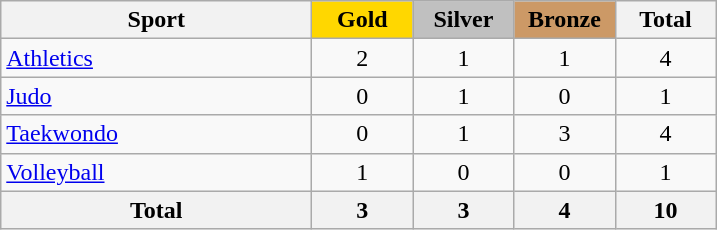<table class="wikitable" style="text-align:center;">
<tr>
<th width=200>Sport</th>
<td bgcolor=gold width=60><strong>Gold</strong></td>
<td bgcolor=silver width=60><strong>Silver</strong></td>
<td bgcolor=#cc9966 width=60><strong>Bronze</strong></td>
<th width=60>Total</th>
</tr>
<tr>
<td align=left><a href='#'>Athletics</a></td>
<td>2</td>
<td>1</td>
<td>1</td>
<td>4</td>
</tr>
<tr>
<td align=left><a href='#'>Judo</a></td>
<td>0</td>
<td>1</td>
<td>0</td>
<td>1</td>
</tr>
<tr>
<td align=left><a href='#'>Taekwondo</a></td>
<td>0</td>
<td>1</td>
<td>3</td>
<td>4</td>
</tr>
<tr>
<td align=left><a href='#'>Volleyball</a></td>
<td>1</td>
<td>0</td>
<td>0</td>
<td>1</td>
</tr>
<tr>
<th>Total</th>
<th>3</th>
<th>3</th>
<th>4</th>
<th>10</th>
</tr>
</table>
